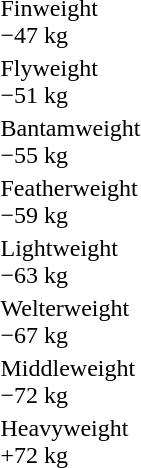<table>
<tr>
<td rowspan=2>Finweight<br>−47 kg</td>
<td rowspan=2></td>
<td rowspan=2></td>
<td></td>
</tr>
<tr>
<td></td>
</tr>
<tr>
<td rowspan=2>Flyweight<br>−51 kg</td>
<td rowspan=2></td>
<td rowspan=2></td>
<td></td>
</tr>
<tr>
<td></td>
</tr>
<tr>
<td rowspan=2>Bantamweight<br>−55 kg</td>
<td rowspan=2></td>
<td rowspan=2></td>
<td></td>
</tr>
<tr>
<td></td>
</tr>
<tr>
<td rowspan=2>Featherweight<br>−59 kg</td>
<td rowspan=2></td>
<td rowspan=2></td>
<td></td>
</tr>
<tr>
<td></td>
</tr>
<tr>
<td rowspan=2>Lightweight<br>−63 kg</td>
<td rowspan=2></td>
<td rowspan=2></td>
<td></td>
</tr>
<tr>
<td></td>
</tr>
<tr>
<td rowspan=2>Welterweight<br>−67 kg</td>
<td rowspan=2></td>
<td rowspan=2></td>
<td></td>
</tr>
<tr>
<td></td>
</tr>
<tr>
<td rowspan=2>Middleweight<br>−72 kg</td>
<td rowspan=2></td>
<td rowspan=2></td>
<td></td>
</tr>
<tr>
<td></td>
</tr>
<tr>
<td rowspan=2>Heavyweight<br>+72 kg</td>
<td rowspan=2></td>
<td rowspan=2></td>
<td></td>
</tr>
<tr>
<td></td>
</tr>
</table>
